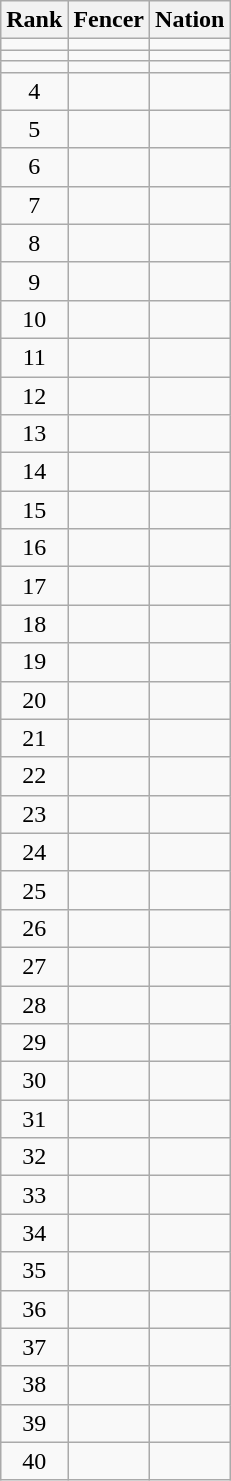<table class="wikitable sortable" style="text-align:center">
<tr>
<th>Rank</th>
<th>Fencer</th>
<th>Nation</th>
</tr>
<tr>
<td></td>
<td align=left></td>
<td align=left></td>
</tr>
<tr>
<td></td>
<td align=left></td>
<td align=left></td>
</tr>
<tr>
<td></td>
<td align=left></td>
<td align=left></td>
</tr>
<tr>
<td>4</td>
<td align=left></td>
<td align=left></td>
</tr>
<tr>
<td>5</td>
<td align=left></td>
<td align=left></td>
</tr>
<tr>
<td>6</td>
<td align=left></td>
<td align=left></td>
</tr>
<tr>
<td>7</td>
<td align=left></td>
<td align=left></td>
</tr>
<tr>
<td>8</td>
<td align=left></td>
<td align=left></td>
</tr>
<tr>
<td>9</td>
<td align=left></td>
<td align=left></td>
</tr>
<tr>
<td>10</td>
<td align=left></td>
<td align=left></td>
</tr>
<tr>
<td>11</td>
<td align=left></td>
<td align=left></td>
</tr>
<tr>
<td>12</td>
<td align=left></td>
<td align=left></td>
</tr>
<tr>
<td>13</td>
<td align=left></td>
<td align=left></td>
</tr>
<tr>
<td>14</td>
<td align=left></td>
<td align=left></td>
</tr>
<tr>
<td>15</td>
<td align=left></td>
<td align=left></td>
</tr>
<tr>
<td>16</td>
<td align=left></td>
<td align=left></td>
</tr>
<tr>
<td>17</td>
<td align=left></td>
<td align=left></td>
</tr>
<tr>
<td>18</td>
<td align=left></td>
<td align=left></td>
</tr>
<tr>
<td>19</td>
<td align=left></td>
<td align=left></td>
</tr>
<tr>
<td>20</td>
<td align=left></td>
<td align=left></td>
</tr>
<tr>
<td>21</td>
<td align=left></td>
<td align=left></td>
</tr>
<tr>
<td>22</td>
<td align=left></td>
<td align=left></td>
</tr>
<tr>
<td>23</td>
<td align=left></td>
<td align=left></td>
</tr>
<tr>
<td>24</td>
<td align=left></td>
<td align=left></td>
</tr>
<tr>
<td>25</td>
<td align=left></td>
<td align=left></td>
</tr>
<tr>
<td>26</td>
<td align=left></td>
<td align=left></td>
</tr>
<tr>
<td>27</td>
<td align=left></td>
<td align=left></td>
</tr>
<tr>
<td>28</td>
<td align=left></td>
<td align=left></td>
</tr>
<tr>
<td>29</td>
<td align=left></td>
<td align=left></td>
</tr>
<tr>
<td>30</td>
<td align=left></td>
<td align=left></td>
</tr>
<tr>
<td>31</td>
<td align=left></td>
<td align=left></td>
</tr>
<tr>
<td>32</td>
<td align=left></td>
<td align=left></td>
</tr>
<tr>
<td>33</td>
<td align=left></td>
<td align=left></td>
</tr>
<tr>
<td>34</td>
<td align=left></td>
<td align=left></td>
</tr>
<tr>
<td>35</td>
<td align=left></td>
<td align=left></td>
</tr>
<tr>
<td>36</td>
<td align=left></td>
<td align=left></td>
</tr>
<tr>
<td>37</td>
<td align=left></td>
<td align=left></td>
</tr>
<tr>
<td>38</td>
<td align=left></td>
<td align=left></td>
</tr>
<tr>
<td>39</td>
<td align=left></td>
<td align=left></td>
</tr>
<tr>
<td>40</td>
<td align=left></td>
<td align=left></td>
</tr>
</table>
